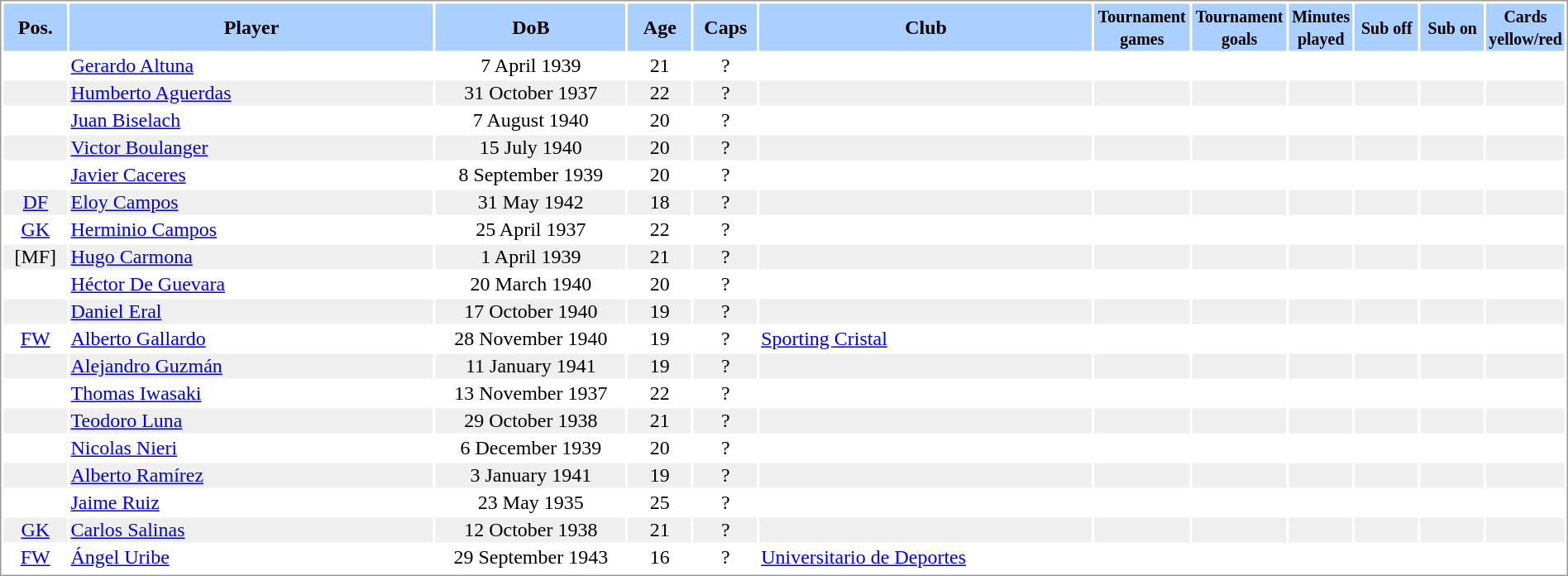<table border="0" width="100%" style="border: 1px solid #999; background-color:#FFFFFF; text-align:center">
<tr align="center" bgcolor="#AAD0FF">
<th width=4%>Pos.</th>
<th width=23%>Player</th>
<th width=12%>DoB</th>
<th width=4%>Age</th>
<th width=4%>Caps</th>
<th width=21%>Club</th>
<th width=6%><small>Tournament<br>games</small></th>
<th width=6%><small>Tournament<br>goals</small></th>
<th width=4%><small>Minutes<br>played</small></th>
<th width=4%><small>Sub off</small></th>
<th width=4%><small>Sub on</small></th>
<th width=4%><small>Cards<br>yellow/red</small></th>
</tr>
<tr>
<td></td>
<td align="left"><a href='#'>Gerardo Altuna</a></td>
<td>7 April 1939</td>
<td>21</td>
<td>?</td>
<td align="left"></td>
<td></td>
<td></td>
<td></td>
<td></td>
<td></td>
<td></td>
</tr>
<tr bgcolor="#EFEFEF">
<td></td>
<td align="left"><a href='#'>Humberto Aguerdas</a></td>
<td>31 October 1937</td>
<td>22</td>
<td>?</td>
<td align="left"></td>
<td></td>
<td></td>
<td></td>
<td></td>
<td></td>
<td></td>
</tr>
<tr>
<td></td>
<td align="left"><a href='#'>Juan Biselach</a></td>
<td>7 August 1940</td>
<td>20</td>
<td>?</td>
<td align="left"></td>
<td></td>
<td></td>
<td></td>
<td></td>
<td></td>
<td></td>
</tr>
<tr bgcolor="#EFEFEF">
<td></td>
<td align="left"><a href='#'>Victor Boulanger</a></td>
<td>15 July 1940</td>
<td>20</td>
<td>?</td>
<td align="left"></td>
<td></td>
<td></td>
<td></td>
<td></td>
<td></td>
<td></td>
</tr>
<tr>
<td></td>
<td align="left"><a href='#'>Javier Caceres</a></td>
<td>8 September 1939</td>
<td>20</td>
<td>?</td>
<td align="left"></td>
<td></td>
<td></td>
<td></td>
<td></td>
<td></td>
<td></td>
</tr>
<tr bgcolor="#EFEFEF">
<td><a href='#'>DF</a></td>
<td align="left"><a href='#'>Eloy Campos</a></td>
<td>31 May 1942</td>
<td>18</td>
<td>?</td>
<td align="left"></td>
<td></td>
<td></td>
<td></td>
<td></td>
<td></td>
<td></td>
</tr>
<tr>
<td><a href='#'>GK</a></td>
<td align="left"><a href='#'>Herminio Campos</a></td>
<td>25 April 1937</td>
<td>22</td>
<td>?</td>
<td align="left"></td>
<td></td>
<td></td>
<td></td>
<td></td>
<td></td>
<td></td>
</tr>
<tr bgcolor="#EFEFEF">
<td>[MF]</td>
<td align="left"><a href='#'>Hugo Carmona</a></td>
<td>1 April 1939</td>
<td>21</td>
<td>?</td>
<td align="left"></td>
<td></td>
<td></td>
<td></td>
<td></td>
<td></td>
<td></td>
</tr>
<tr>
<td></td>
<td align="left"><a href='#'>Héctor De Guevara</a></td>
<td>20 March 1940</td>
<td>20</td>
<td>?</td>
<td align="left"></td>
<td></td>
<td></td>
<td></td>
<td></td>
<td></td>
<td></td>
</tr>
<tr bgcolor="#EFEFEF">
<td></td>
<td align="left"><a href='#'>Daniel Eral</a></td>
<td>17 October 1940</td>
<td>19</td>
<td>?</td>
<td align="left"></td>
<td></td>
<td></td>
<td></td>
<td></td>
<td></td>
<td></td>
</tr>
<tr>
<td><a href='#'>FW</a></td>
<td align="left"><a href='#'>Alberto Gallardo</a></td>
<td>28 November 1940</td>
<td>19</td>
<td>?</td>
<td align="left"> <a href='#'>Sporting Cristal</a></td>
<td></td>
<td></td>
<td></td>
<td></td>
<td></td>
<td></td>
</tr>
<tr bgcolor="#EFEFEF">
<td></td>
<td align="left"><a href='#'>Alejandro Guzmán</a></td>
<td>11 January 1941</td>
<td>19</td>
<td>?</td>
<td align="left"></td>
<td></td>
<td></td>
<td></td>
<td></td>
<td></td>
<td></td>
</tr>
<tr>
<td></td>
<td align="left"><a href='#'>Thomas Iwasaki</a></td>
<td>13 November 1937</td>
<td>22</td>
<td>?</td>
<td align="left"></td>
<td></td>
<td></td>
<td></td>
<td></td>
<td></td>
<td></td>
</tr>
<tr bgcolor="#EFEFEF">
<td></td>
<td align="left"><a href='#'>Teodoro Luna</a></td>
<td>29 October 1938</td>
<td>21</td>
<td>?</td>
<td align="left"></td>
<td></td>
<td></td>
<td></td>
<td></td>
<td></td>
<td></td>
</tr>
<tr>
<td></td>
<td align="left"><a href='#'>Nicolas Nieri</a></td>
<td>6 December 1939</td>
<td>20</td>
<td>?</td>
<td align="left"></td>
<td></td>
<td></td>
<td></td>
<td></td>
<td></td>
<td></td>
</tr>
<tr bgcolor="#EFEFEF">
<td></td>
<td align="left"><a href='#'>Alberto Ramírez</a></td>
<td>3 January 1941</td>
<td>19</td>
<td>?</td>
<td align="left"></td>
<td></td>
<td></td>
<td></td>
<td></td>
<td></td>
<td></td>
</tr>
<tr>
<td></td>
<td align="left"><a href='#'>Jaime Ruiz</a></td>
<td>23 May 1935</td>
<td>25</td>
<td>?</td>
<td align="left"></td>
<td></td>
<td></td>
<td></td>
<td></td>
<td></td>
<td></td>
</tr>
<tr bgcolor="#EFEFEF">
<td><a href='#'>GK</a></td>
<td align="left"><a href='#'>Carlos Salinas</a></td>
<td>12 October 1938</td>
<td>21</td>
<td>?</td>
<td align="left"></td>
<td></td>
<td></td>
<td></td>
<td></td>
<td></td>
<td></td>
</tr>
<tr>
<td><a href='#'>FW</a></td>
<td align="left"><a href='#'>Ángel Uribe</a></td>
<td>29 September 1943</td>
<td>16</td>
<td>?</td>
<td align="left"> <a href='#'>Universitario de Deportes</a></td>
<td></td>
<td></td>
<td></td>
<td></td>
<td></td>
<td></td>
</tr>
<tr>
</tr>
</table>
